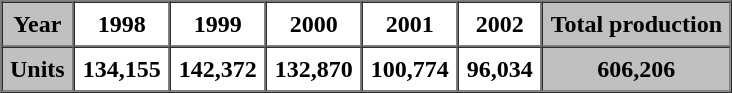<table border="1" cellpadding="5" cellspacing="0" align="center">
<tr>
<th style="background:#C0C0C0;">Year</th>
<th>1998</th>
<th>1999</th>
<th>2000</th>
<th>2001</th>
<th>2002</th>
<th style="background:#C0C0C0;">Total production</th>
</tr>
<tr>
<th style="background:#C0C0C0;">Units</th>
<th>134,155</th>
<th>142,372</th>
<th>132,870</th>
<th>100,774</th>
<th>96,034</th>
<th style="background:#C0C0C0;">606,206</th>
</tr>
</table>
